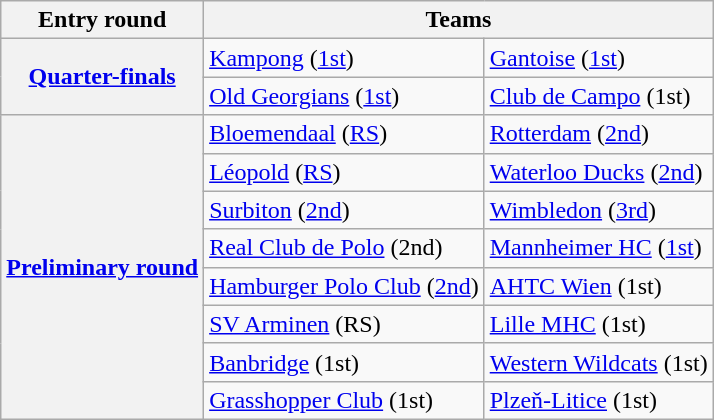<table class="wikitable">
<tr>
<th>Entry round</th>
<th colspan="2">Teams</th>
</tr>
<tr>
<th rowspan="2"><a href='#'>Quarter-finals</a></th>
<td> <a href='#'>Kampong</a> (<a href='#'>1st</a>)</td>
<td> <a href='#'>Gantoise</a> (<a href='#'>1st</a>)</td>
</tr>
<tr>
<td> <a href='#'>Old Georgians</a> (<a href='#'>1st</a>)</td>
<td> <a href='#'>Club de Campo</a> (1st)</td>
</tr>
<tr>
<th rowspan="8"><a href='#'>Preliminary round</a></th>
<td> <a href='#'>Bloemendaal</a> (<a href='#'>RS</a>)</td>
<td> <a href='#'>Rotterdam</a> (<a href='#'>2nd</a>)</td>
</tr>
<tr>
<td> <a href='#'>Léopold</a> (<a href='#'>RS</a>)</td>
<td> <a href='#'>Waterloo Ducks</a> (<a href='#'>2nd</a>)</td>
</tr>
<tr>
<td> <a href='#'>Surbiton</a> (<a href='#'>2nd</a>)</td>
<td> <a href='#'>Wimbledon</a> (<a href='#'>3rd</a>)</td>
</tr>
<tr>
<td> <a href='#'>Real Club de Polo</a> (2nd)</td>
<td> <a href='#'>Mannheimer HC</a> (<a href='#'>1st</a>)</td>
</tr>
<tr>
<td> <a href='#'>Hamburger Polo Club</a> (<a href='#'>2nd</a>)</td>
<td> <a href='#'>AHTC Wien</a> (1st)</td>
</tr>
<tr>
<td> <a href='#'>SV Arminen</a> (RS)</td>
<td> <a href='#'>Lille MHC</a> (1st)</td>
</tr>
<tr>
<td> <a href='#'>Banbridge</a> (1st)</td>
<td> <a href='#'>Western Wildcats</a> (1st)</td>
</tr>
<tr>
<td> <a href='#'>Grasshopper Club</a> (1st)</td>
<td> <a href='#'>Plzeň-Litice</a> (1st)</td>
</tr>
</table>
